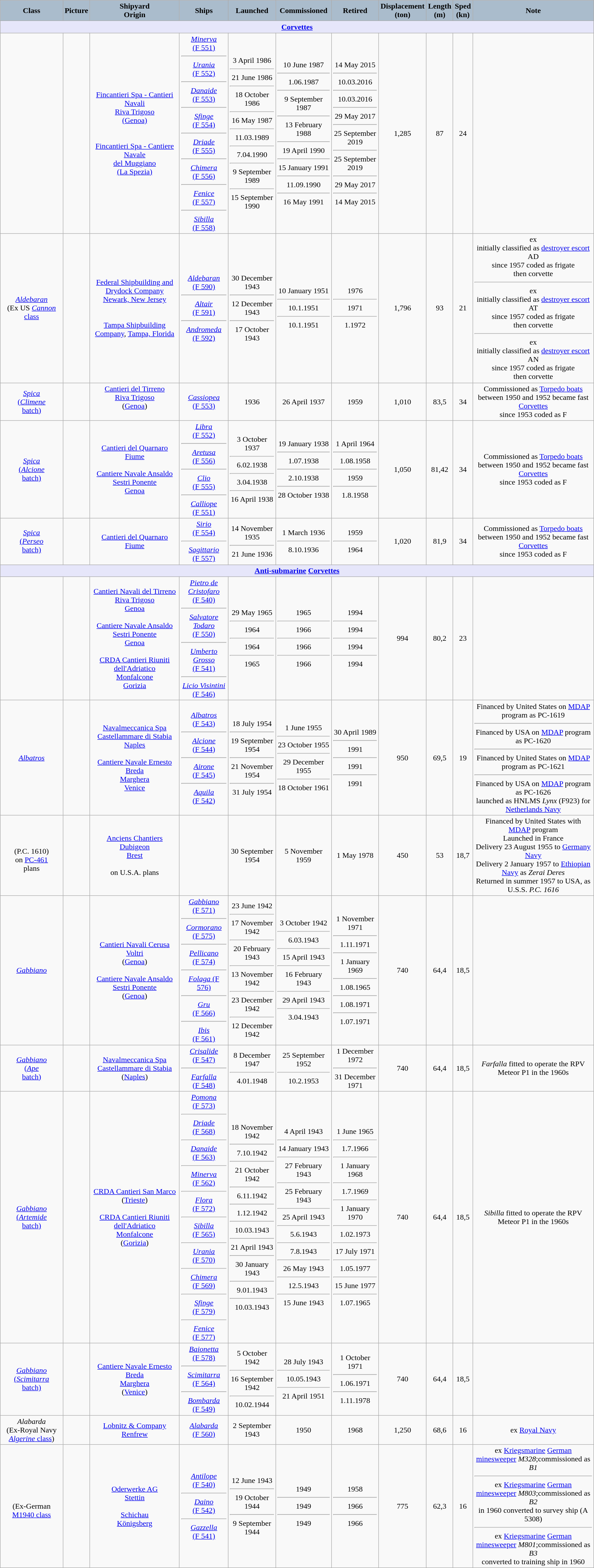<table class="wikitable" style="text-align:center;">
<tr>
<th style="text-align: central; background: #aabccc;">Class</th>
<th style="text-align: central; background: #aabccc;">Picture</th>
<th style="text-align: central; background: #aabccc;">Shipyard<br>Origin</th>
<th style="text-align: central; background: #aabccc;">Ships</th>
<th style="text-align: central; background: #aabccc;">Launched</th>
<th style="text-align: central; background: #aabccc;">Commissioned</th>
<th style="text-align: central; background: #aabccc;">Retired</th>
<th style="text-align: central; background: #aabccc;">Displacement<br>(ton)</th>
<th style="text-align: central; background: #aabccc;">Length<br>(m)</th>
<th style="text-align: central; background: #aabccc;">Sped<br>(kn)</th>
<th style="text-align: central; background: #aabccc;">Note</th>
</tr>
<tr>
<th style="align: center; background: lavender;" colspan="11"><strong><a href='#'>Corvettes</a></strong></th>
</tr>
<tr>
<td></td>
<td></td>
<td><a href='#'>Fincantieri Spa - Cantieri Navali<br>Riva Trigoso<br>(Genoa)</a><br><br><br><a href='#'>Fincantieri Spa - Cantiere Navale<br>del Muggiano<br>(La Spezia)</a><br></td>
<td><a href='#'><em>Minerva</em><br>(F 551)</a><br><hr><a href='#'><em>Urania</em><br>(F 552)</a><hr><a href='#'><em>Danaide</em><br>(F 553)</a><hr><a href='#'><em>Sfinge</em><br>(F 554)</a><hr><a href='#'><em>Driade</em><br>(F 555)</a><hr><a href='#'><em>Chimera</em><br>(F 556)</a><hr><a href='#'><em>Fenice</em><br>(F 557)</a><hr><a href='#'><em>Sibilla</em><br>(F 558)</a><br></td>
<td>3 April 1986<hr>21 June 1986<hr>18 October 1986<hr>16 May 1987<hr>11.03.1989<hr>7.04.1990<hr>9 September 1989<hr>15 September 1990</td>
<td>10 June 1987<hr>1.06.1987<hr>9 September 1987<hr>13 February 1988<hr>19 April 1990<hr>15 January 1991<hr>11.09.1990<hr>16 May 1991</td>
<td>14 May 2015<hr>10.03.2016<hr>10.03.2016<hr>29 May 2017<hr>25 September 2019<hr>25 September 2019<hr>29 May 2017<hr>14 May 2015</td>
<td>1,285</td>
<td>87</td>
<td>24</td>
<td></td>
</tr>
<tr>
<td><a href='#'><em>Aldebaran</em></a><br>(Ex US <a href='#'><em>Cannon</em> class</a></td>
<td></td>
<td><a href='#'>Federal Shipbuilding and Drydock Company</a><br><a href='#'>Newark, New Jersey</a><br><br><br><a href='#'>Tampa Shipbuilding Company</a>, <a href='#'>Tampa, Florida</a><br></td>
<td><a href='#'><em>Aldebaran</em><br>(F 590)</a><br><hr><a href='#'><em>Altair</em><br>(F 591)</a><br><hr><a href='#'><em>Andromeda</em><br>(F 592)</a><br></td>
<td>30 December 1943<hr>12 December 1943<hr>17 October 1943</td>
<td>10 January 1951<hr>10.1.1951<hr>10.1.1951</td>
<td>1976<hr>1971<hr>1.1972</td>
<td>1,796</td>
<td>93</td>
<td>21</td>
<td>ex <br>initially classified as <a href='#'>destroyer escort</a> AD<br>since 1957 coded as frigate<br>then corvette<hr>ex <br>initially classified as <a href='#'>destroyer escort</a> AT<br> since 1957 coded as frigate<br>then corvette<hr>ex <br>initially classified as <a href='#'>destroyer escort</a> AN<br> since 1957 coded as frigate<br>then corvette</td>
</tr>
<tr>
<td><a href='#'><em>Spica</em><br>(<em>Climene</em><br>batch)</a><br></td>
<td></td>
<td><a href='#'>Cantieri del Tirreno</a><br><a href='#'>Riva Trigoso</a><br>(<a href='#'>Genoa</a>)<br><br></td>
<td><a href='#'><em>Cassiopea</em><br>(F 553)</a><br></td>
<td>1936</td>
<td>26 April 1937</td>
<td>1959</td>
<td>1,010</td>
<td>83,5</td>
<td>34</td>
<td>Commissioned as <a href='#'>Torpedo boats</a><br>between 1950 and 1952 became fast <a href='#'>Corvettes</a><br>since 1953 coded as F</td>
</tr>
<tr>
<td><a href='#'><em>Spica</em><br>(<em>Alcione</em><br>batch)</a><br></td>
<td></td>
<td><a href='#'>Cantieri del Quarnaro</a><br><a href='#'>Fiume</a><br><br><a href='#'>Cantiere Navale Ansaldo</a><br><a href='#'>Sestri Ponente</a><br><a href='#'>Genoa</a><br></td>
<td><a href='#'><em>Libra</em><br>(F 552)</a><br><hr><a href='#'><em>Aretusa</em><br>(F 556)</a><hr><a href='#'><em>Clio</em><br>(F 555)</a><hr><a href='#'><em>Calliope</em><br>(F 551)</a></td>
<td>3 October 1937<hr>6.02.1938<hr>3.04.1938<hr>16 April 1938</td>
<td>19 January 1938<hr>1.07.1938<hr>2.10.1938<hr>28 October 1938</td>
<td>1 April 1964<hr>1.08.1958<hr>1959<hr>1.8.1958</td>
<td>1,050</td>
<td>81,42</td>
<td>34</td>
<td>Commissioned as <a href='#'>Torpedo boats</a><br>between 1950 and 1952 became fast <a href='#'>Corvettes</a><br>since 1953 coded as F</td>
</tr>
<tr>
<td><a href='#'><em>Spica</em><br>(<em>Perseo</em><br>batch)</a><br></td>
<td></td>
<td><a href='#'>Cantieri del Quarnaro</a><br><a href='#'>Fiume</a><br></td>
<td><a href='#'><em>Sirio</em><br>(F 554)</a><hr><a href='#'><em>Sagittario</em><br>(F 557)</a></td>
<td>14 November 1935<hr>21 June 1936</td>
<td>1 March 1936<hr>8.10.1936</td>
<td>1959<hr>1964</td>
<td>1,020</td>
<td>81,9</td>
<td>34</td>
<td>Commissioned as <a href='#'>Torpedo boats</a><br>between 1950 and 1952 became fast <a href='#'>Corvettes</a><br>since 1953 coded as F</td>
</tr>
<tr>
<th style="align: center; background: lavender;" colspan="11"><strong><a href='#'>Anti-submarine</a> <a href='#'>Corvettes</a></strong></th>
</tr>
<tr>
<td></td>
<td></td>
<td><a href='#'>Cantieri Navali del Tirreno</a><br><a href='#'>Riva Trigoso</a><br><a href='#'>Genoa</a><br><br><a href='#'>Cantiere Navale Ansaldo</a><br><a href='#'>Sestri Ponente</a><br><a href='#'>Genoa</a><br><br><a href='#'>CRDA Cantieri Riuniti dell'Adriatico</a><br><a href='#'>Monfalcone</a><br><a href='#'>Gorizia</a><br></td>
<td><a href='#'><em>Pietro de Cristofaro</em><br>(F 540)</a><hr><a href='#'><em>Salvatore Todaro</em><br>(F 550)</a><hr><a href='#'><em>Umberto Grosso</em><br>(F 541)</a><hr><a href='#'><em>Licio Visintini</em><br>(F 546)</a></td>
<td>29 May 1965<hr>1964<hr>1964<hr>1965</td>
<td>1965<hr>1966<hr>1966<hr>1966</td>
<td>1994<hr>1994<hr>1994<hr>1994</td>
<td>994</td>
<td>80,2</td>
<td>23</td>
<td></td>
</tr>
<tr>
<td><a href='#'><em>Albatros</em></a></td>
<td></td>
<td><a href='#'>Navalmeccanica Spa</a><br><a href='#'>Castellammare di Stabia</a><br><a href='#'>Naples</a><br><br><a href='#'>Cantiere Navale Ernesto Breda</a><br><a href='#'>Marghera</a><br><a href='#'>Venice</a><br></td>
<td><a href='#'><em>Albatros</em><br>(F 543)</a><br><hr><a href='#'><em>Alcione</em><br>(F 544)</a><br><hr><a href='#'><em>Airone</em><br>(F 545)</a><br><hr><a href='#'><em>Aquila</em><br>(F 542)</a><br></td>
<td>18 July 1954<hr>19 September 1954<hr>21 November 1954<hr>31 July 1954</td>
<td>1 June 1955<hr>23 October 1955<hr>29 December 1955<hr>18 October 1961</td>
<td>30 April 1989<hr>1991<hr>1991<hr>1991</td>
<td>950</td>
<td>69,5</td>
<td>19</td>
<td>Financed by United States on <a href='#'>MDAP</a> program as PC-1619<hr>Financed by USA on <a href='#'>MDAP</a> program as PC-1620<hr>Financed by United States on <a href='#'>MDAP</a> program as PC-1621<hr>Financed by USA on <a href='#'>MDAP</a> program as PC-1626<br>launched as HNLMS <em>Lynx</em> (F923) for <a href='#'>Netherlands Navy</a></td>
</tr>
<tr>
<td><br>(P.C. 1610)<br>on <a href='#'>PC-461</a><br>plans</td>
<td></td>
<td><a href='#'>Anciens Chantiers Dubigeon</a><br><a href='#'>Brest</a><br><br>on U.S.A. plans<br></td>
<td><br></td>
<td>30 September 1954</td>
<td>5 November 1959</td>
<td>1 May 1978</td>
<td>450</td>
<td>53</td>
<td>18,7</td>
<td>Financed by United States with <a href='#'>MDAP</a> program<br>Launched in France<br>Delivery 23 August 1955 to <a href='#'>Germany Navy</a><br>Delivery 2 January 1957 to <a href='#'>Ethiopian Navy</a> as <em>Zerai Deres</em><br>Returned in summer 1957 to USA, as U.S.S. <em>P.C. 1616</em></td>
</tr>
<tr>
<td><a href='#'><em>Gabbiano</em></a></td>
<td></td>
<td><a href='#'>Cantieri Navali Cerusa</a><br><a href='#'>Voltri</a><br>(<a href='#'>Genoa</a>)<br><br><a href='#'>Cantiere Navale Ansaldo</a><br><a href='#'>Sestri Ponente</a><br>(<a href='#'>Genoa</a>)<br></td>
<td><a href='#'><em>Gabbiano</em><br>(F 571)</a><br><hr><a href='#'><em>Cormorano</em><br>(F 575)</a><br><hr> <a href='#'><em>Pellicano</em><br>(F 574)</a><br><hr><a href='#'><em>Folaga</em> (F 576)</a><hr><a href='#'><em>Gru</em><br>(F 566)</a><br><hr><a href='#'><em>Ibis</em><br>(F 561)</a><br></td>
<td>23 June 1942<hr>17 November 1942<hr>20 February 1943<hr>13 November 1942<hr>23 December 1942<hr>12 December 1942</td>
<td>3 October 1942<hr>6.03.1943<hr>15 April 1943<hr>16 February 1943<hr>29 April 1943<hr>3.04.1943</td>
<td>1 November 1971<hr>1.11.1971<hr>1 January 1969<hr>1.08.1965<hr>1.08.1971<hr>1.07.1971</td>
<td>740</td>
<td>64,4</td>
<td>18,5</td>
<td></td>
</tr>
<tr>
<td><a href='#'><em>Gabbiano</em><br>(<em>Ape</em><br>batch)</a></td>
<td></td>
<td><a href='#'>Navalmeccanica Spa</a><br><a href='#'>Castellammare di Stabia</a><br>(<a href='#'>Naples</a>)<br></td>
<td><a href='#'><em>Crisalide</em><br>(F 547)</a><br><hr> <a href='#'><em>Farfalla</em><br>(F 548)</a><br></td>
<td>8 December 1947<hr>4.01.1948</td>
<td>25 September 1952<hr>10.2.1953</td>
<td>1 December 1972<hr>31 December 1971</td>
<td>740</td>
<td>64,4</td>
<td>18,5</td>
<td><em>Farfalla</em> fitted to operate the RPV Meteor P1 in the 1960s</td>
</tr>
<tr>
<td><a href='#'><em>Gabbiano</em><br>(<em>Artemide</em><br>batch)</a></td>
<td></td>
<td><a href='#'>CRDA Cantieri San Marco</a><br>(<a href='#'>Trieste</a>)<br><br><a href='#'>CRDA Cantieri Riuniti dell'Adriatico</a><br><a href='#'>Monfalcone</a><br>(<a href='#'>Gorizia</a>)<br></td>
<td><a href='#'><em>Pomona</em><br>(F 573)</a><br><hr><a href='#'><em>Driade</em><br>(F 568)</a><br><hr><a href='#'><em>Danaide</em><br>(F 563)</a><br><hr><a href='#'><em>Minerva</em><br>(F 562)</a><br><hr><a href='#'><em>Flora</em><br>(F 572)</a><br><hr><a href='#'><em>Sibilla</em><br>(F 565)</a><br><hr><a href='#'><em>Urania</em><br>(F 570)</a><br><hr><a href='#'><em>Chimera</em><br>(F 569)</a><br><hr><a href='#'><em>Sfinge</em><br>(F 579)</a><br><hr><a href='#'><em>Fenice</em><br>(F 577)</a><br></td>
<td>18 November 1942<hr>7.10.1942<hr>21 October 1942<hr>6.11.1942<hr>1.12.1942<hr>10.03.1943<hr>21 April 1943<hr>30 January 1943<hr>9.01.1943<hr>10.03.1943</td>
<td>4 April 1943<hr>14 January 1943<hr>27 February 1943<hr>25 February 1943<hr>25 April 1943<hr>5.6.1943<hr>7.8.1943<hr>26 May 1943<hr>12.5.1943<hr>15 June 1943</td>
<td>1 June 1965<hr>1.7.1966<hr>1 January 1968<hr>1.7.1969<hr>1 January 1970<hr>1.02.1973<hr>17 July 1971<hr>1.05.1977<hr>15 June 1977<hr>1.07.1965</td>
<td>740</td>
<td>64,4</td>
<td>18,5</td>
<td><em>Sibilla</em> fitted to operate the RPV Meteor P1 in the 1960s</td>
</tr>
<tr>
<td><a href='#'><em>Gabbiano</em><br>(<em>Scimitarra</em><br>batch)</a></td>
<td></td>
<td><a href='#'>Cantiere Navale Ernesto Breda</a><br><a href='#'>Marghera</a><br>(<a href='#'>Venice</a>)<br></td>
<td><a href='#'><em>Baionetta</em><br>(F 578)</a><hr><a href='#'><em>Scimitarra</em><br>(F 564)</a><br><hr><a href='#'><em>Bombarda</em><br>(F 549)</a><br></td>
<td>5 October 1942<hr>16 September 1942<hr>10.02.1944</td>
<td>28 July 1943<hr>10.05.1943<hr>21 April 1951</td>
<td>1 October 1971<hr>1.06.1971<hr>1.11.1978</td>
<td>740</td>
<td>64,4</td>
<td>18,5</td>
<td></td>
</tr>
<tr>
<td><em>Alabarda</em><br>(Ex-Royal Navy <a href='#'><em>Algerine</em> class</a>)</td>
<td></td>
<td><a href='#'>Lobnitz & Company</a><br><a href='#'>Renfrew</a><br></td>
<td><a href='#'><em>Alabarda</em><br>(F 560)</a><br></td>
<td>2 September 1943</td>
<td>1950</td>
<td>1968</td>
<td>1,250</td>
<td>68,6</td>
<td>16</td>
<td>ex <a href='#'>Royal Navy</a> </td>
</tr>
<tr>
<td><br>(Ex-German <a href='#'>M1940 class</a></td>
<td></td>
<td><a href='#'>Oderwerke AG</a><br><a href='#'>Stettin</a><br><br><a href='#'>Schichau</a><br><a href='#'>Königsberg</a><br></td>
<td><a href='#'><em>Antilope</em><br>(F 540)</a><br><hr><a href='#'><em>Daino</em><br>(F 542)</a><br><hr><a href='#'><em>Gazzella</em><br>(F 541)</a><br></td>
<td>12 June 1943<hr>19 October 1944<hr>9 September 1944</td>
<td>1949<hr>1949<hr>1949</td>
<td>1958<hr>1966<hr>1966</td>
<td>775</td>
<td>62,3</td>
<td>16</td>
<td>ex <a href='#'>Kriegsmarine</a> <a href='#'>German</a> <a href='#'>minesweeper</a> <em>M328</em>;commissioned as <em>B1</em><hr>ex <a href='#'>Kriegsmarine</a> <a href='#'>German</a> <a href='#'>minesweeper</a> <em>M803</em>;commissioned as <em>B2</em><br>in 1960 converted to survey ship (A 5308)<hr>ex <a href='#'>Kriegsmarine</a> <a href='#'>German</a> <a href='#'>minesweeper</a> <em>M801</em>;commissioned as <em>B3</em><br>converted to training ship in 1960 </td>
</tr>
</table>
